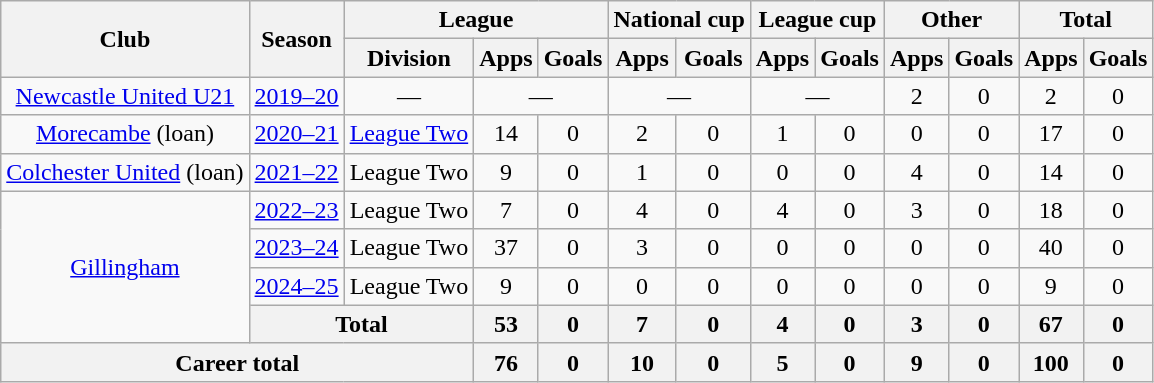<table class="wikitable" style="text-align:center">
<tr>
<th rowspan="2">Club</th>
<th rowspan="2">Season</th>
<th colspan="3">League</th>
<th colspan="2">National cup</th>
<th colspan="2">League cup</th>
<th colspan="2">Other</th>
<th colspan="2">Total</th>
</tr>
<tr>
<th>Division</th>
<th>Apps</th>
<th>Goals</th>
<th>Apps</th>
<th>Goals</th>
<th>Apps</th>
<th>Goals</th>
<th>Apps</th>
<th>Goals</th>
<th>Apps</th>
<th>Goals</th>
</tr>
<tr>
<td><a href='#'>Newcastle United U21</a></td>
<td><a href='#'>2019–20</a></td>
<td colspan=1>—</td>
<td colspan=2>—</td>
<td colspan=2>—</td>
<td colspan=2>—</td>
<td>2</td>
<td>0</td>
<td>2</td>
<td>0</td>
</tr>
<tr>
<td><a href='#'>Morecambe</a> (loan)</td>
<td><a href='#'>2020–21</a></td>
<td><a href='#'>League Two</a></td>
<td>14</td>
<td>0</td>
<td>2</td>
<td>0</td>
<td>1</td>
<td>0</td>
<td>0</td>
<td>0</td>
<td>17</td>
<td>0</td>
</tr>
<tr>
<td><a href='#'>Colchester United</a> (loan)</td>
<td><a href='#'>2021–22</a></td>
<td>League Two</td>
<td>9</td>
<td>0</td>
<td>1</td>
<td>0</td>
<td>0</td>
<td>0</td>
<td>4</td>
<td>0</td>
<td>14</td>
<td>0</td>
</tr>
<tr>
<td rowspan="4"><a href='#'>Gillingham</a></td>
<td><a href='#'>2022–23</a></td>
<td>League Two</td>
<td>7</td>
<td>0</td>
<td>4</td>
<td>0</td>
<td>4</td>
<td>0</td>
<td>3</td>
<td>0</td>
<td>18</td>
<td>0</td>
</tr>
<tr>
<td><a href='#'>2023–24</a></td>
<td>League Two</td>
<td>37</td>
<td>0</td>
<td>3</td>
<td>0</td>
<td>0</td>
<td>0</td>
<td>0</td>
<td>0</td>
<td>40</td>
<td>0</td>
</tr>
<tr>
<td><a href='#'>2024–25</a></td>
<td>League Two</td>
<td>9</td>
<td>0</td>
<td>0</td>
<td>0</td>
<td>0</td>
<td>0</td>
<td>0</td>
<td>0</td>
<td>9</td>
<td>0</td>
</tr>
<tr>
<th colspan="2">Total</th>
<th>53</th>
<th>0</th>
<th>7</th>
<th>0</th>
<th>4</th>
<th>0</th>
<th>3</th>
<th>0</th>
<th>67</th>
<th>0</th>
</tr>
<tr>
<th colspan="3">Career total</th>
<th>76</th>
<th>0</th>
<th>10</th>
<th>0</th>
<th>5</th>
<th>0</th>
<th>9</th>
<th>0</th>
<th>100</th>
<th>0</th>
</tr>
</table>
